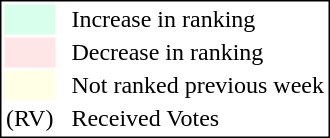<table style="border:1px solid black;">
<tr>
<td style="background:#D8FFEB; width:20px;"></td>
<td> </td>
<td>Increase in ranking</td>
</tr>
<tr>
<td style="background:#FFE6E6; width:20px;"></td>
<td> </td>
<td>Decrease in ranking</td>
</tr>
<tr>
<td style="background:#FFFFE6; width:20px;"></td>
<td> </td>
<td>Not ranked previous week</td>
</tr>
<tr>
<td>(RV)</td>
<td> </td>
<td>Received Votes</td>
</tr>
</table>
